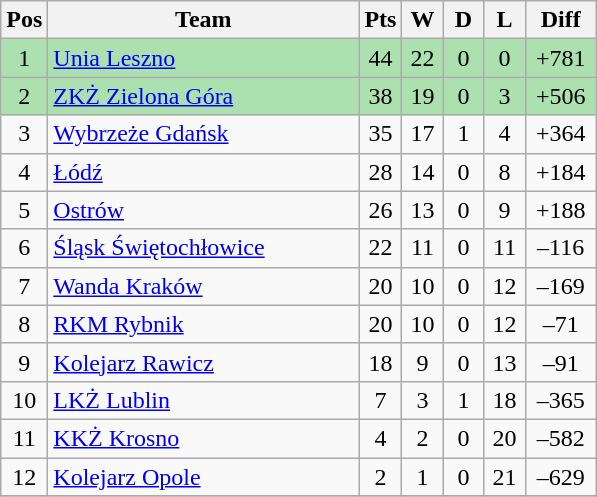<table class="wikitable" style="font-size: 100%">
<tr>
<th width=20>Pos</th>
<th width=200>Team</th>
<th width=20>Pts</th>
<th width=20>W</th>
<th width=20>D</th>
<th width=20>L</th>
<th width=40>Diff</th>
</tr>
<tr align=center style="background:#ACE1AF;">
<td>1</td>
<td align=left><a href='#'>Unia Leszno</a></td>
<td>44</td>
<td>22</td>
<td>0</td>
<td>0</td>
<td>+781</td>
</tr>
<tr align=center style="background:#ACE1AF;">
<td>2</td>
<td align=left><a href='#'>ZKŻ Zielona Góra</a></td>
<td>38</td>
<td>19</td>
<td>0</td>
<td>3</td>
<td>+506</td>
</tr>
<tr align=center>
<td>3</td>
<td align=left><a href='#'>Wybrzeże Gdańsk</a></td>
<td>35</td>
<td>17</td>
<td>1</td>
<td>4</td>
<td>+364</td>
</tr>
<tr align=center>
<td>4</td>
<td align=left><a href='#'>Łódź</a></td>
<td>28</td>
<td>14</td>
<td>0</td>
<td>8</td>
<td>+184</td>
</tr>
<tr align=center>
<td>5</td>
<td align=left><a href='#'>Ostrów</a></td>
<td>26</td>
<td>13</td>
<td>0</td>
<td>9</td>
<td>+188</td>
</tr>
<tr align=center>
<td>6</td>
<td align=left><a href='#'>Śląsk Świętochłowice</a></td>
<td>22</td>
<td>11</td>
<td>0</td>
<td>11</td>
<td>–116</td>
</tr>
<tr align=center>
<td>7</td>
<td align=left><a href='#'>Wanda Kraków</a></td>
<td>20</td>
<td>10</td>
<td>0</td>
<td>12</td>
<td>–169</td>
</tr>
<tr align=center>
<td>8</td>
<td align=left><a href='#'>RKM Rybnik</a></td>
<td>20</td>
<td>10</td>
<td>0</td>
<td>12</td>
<td>–71</td>
</tr>
<tr align=center>
<td>9</td>
<td align=left><a href='#'>Kolejarz Rawicz</a></td>
<td>18</td>
<td>9</td>
<td>0</td>
<td>13</td>
<td>–91</td>
</tr>
<tr align=center>
<td>10</td>
<td align=left><a href='#'>LKŻ Lublin</a></td>
<td>7</td>
<td>3</td>
<td>1</td>
<td>18</td>
<td>–365</td>
</tr>
<tr align=center>
<td>11</td>
<td align=left><a href='#'>KKŻ Krosno</a></td>
<td>4</td>
<td>2</td>
<td>0</td>
<td>20</td>
<td>–582</td>
</tr>
<tr align=center>
<td>12</td>
<td align=left><a href='#'>Kolejarz Opole</a></td>
<td>2</td>
<td>1</td>
<td>0</td>
<td>21</td>
<td>–629</td>
</tr>
<tr align=center>
</tr>
</table>
